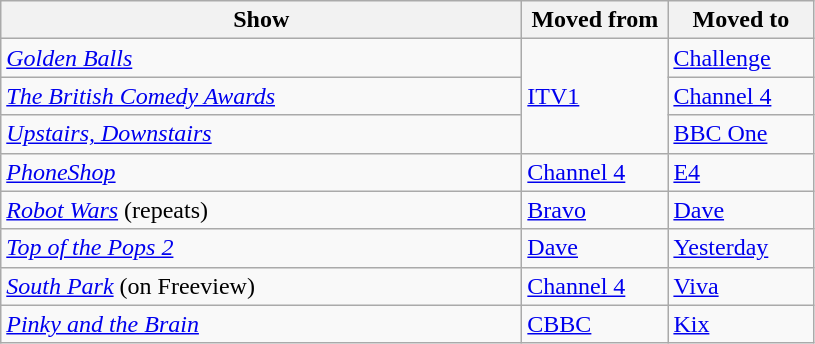<table class="wikitable">
<tr>
<th width=340>Show</th>
<th width=90>Moved from</th>
<th width=90>Moved to</th>
</tr>
<tr>
<td><em><a href='#'>Golden Balls</a></em></td>
<td rowspan="3"><a href='#'>ITV1</a></td>
<td><a href='#'>Challenge</a></td>
</tr>
<tr>
<td><em><a href='#'>The British Comedy Awards</a></em></td>
<td><a href='#'>Channel 4</a></td>
</tr>
<tr>
<td><em><a href='#'>Upstairs, Downstairs</a></em></td>
<td><a href='#'>BBC One</a></td>
</tr>
<tr>
<td><em><a href='#'>PhoneShop</a></em></td>
<td><a href='#'>Channel 4</a></td>
<td><a href='#'>E4</a></td>
</tr>
<tr>
<td><em><a href='#'>Robot Wars</a></em> (repeats)</td>
<td><a href='#'>Bravo</a></td>
<td><a href='#'>Dave</a></td>
</tr>
<tr>
<td><em><a href='#'>Top of the Pops 2</a></em></td>
<td><a href='#'>Dave</a></td>
<td><a href='#'>Yesterday</a></td>
</tr>
<tr>
<td><em><a href='#'>South Park</a></em> (on Freeview)</td>
<td><a href='#'>Channel 4</a></td>
<td><a href='#'>Viva</a></td>
</tr>
<tr>
<td><em><a href='#'>Pinky and the Brain</a></em></td>
<td><a href='#'>CBBC</a></td>
<td><a href='#'>Kix</a></td>
</tr>
</table>
